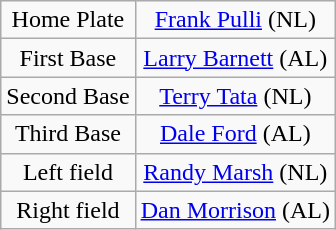<table class="wikitable" style="font-size: 100%; text-align:center;">
<tr>
<td>Home Plate</td>
<td><a href='#'>Frank Pulli</a> (NL)</td>
</tr>
<tr>
<td>First Base</td>
<td><a href='#'>Larry Barnett</a> (AL)</td>
</tr>
<tr>
<td>Second Base</td>
<td><a href='#'>Terry Tata</a> (NL)</td>
</tr>
<tr>
<td>Third Base</td>
<td><a href='#'>Dale Ford</a> (AL)</td>
</tr>
<tr>
<td>Left field</td>
<td><a href='#'>Randy Marsh</a> (NL)</td>
</tr>
<tr>
<td>Right field</td>
<td><a href='#'>Dan Morrison</a> (AL)</td>
</tr>
</table>
